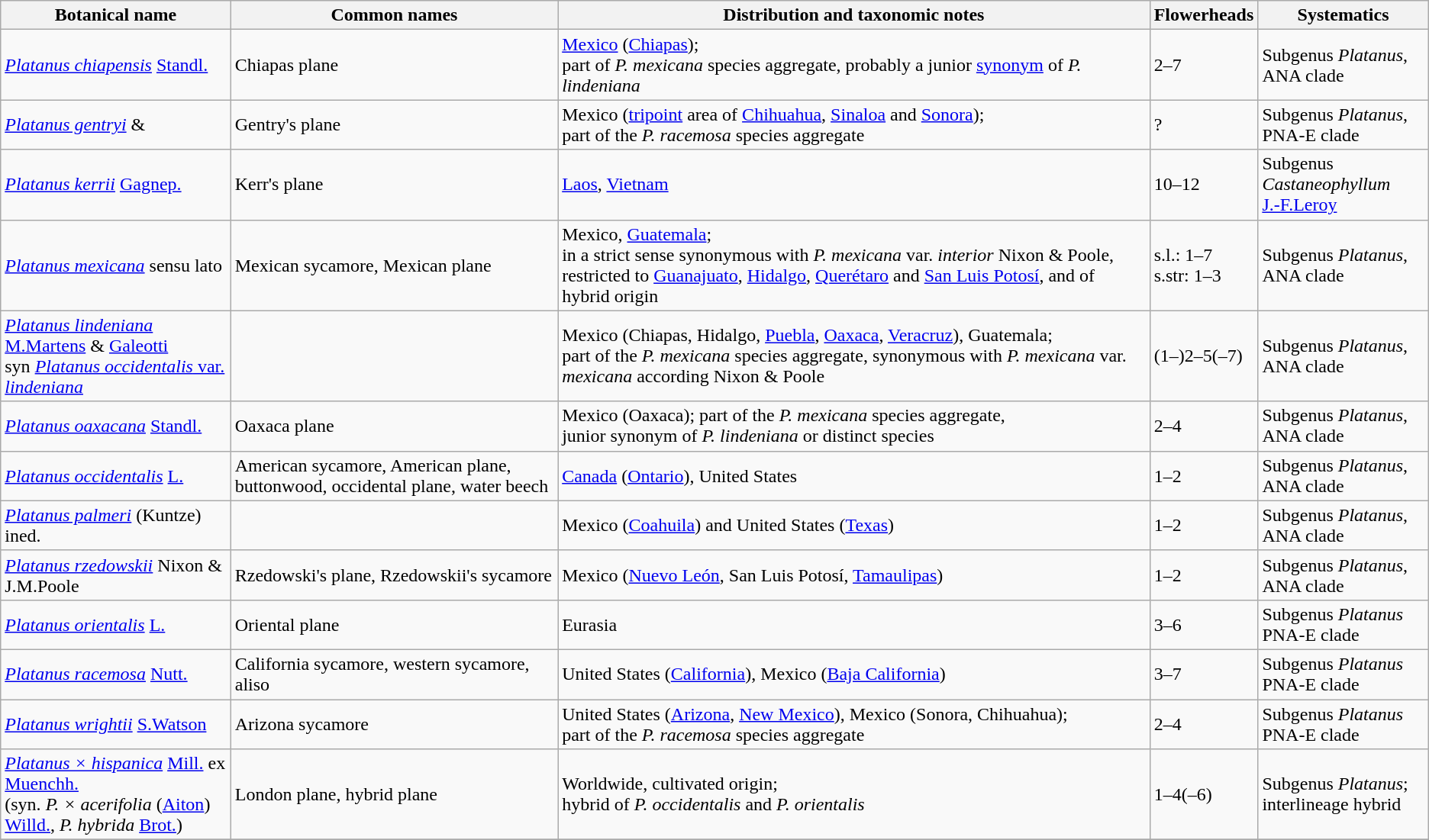<table class="wikitable">
<tr>
<th>Botanical name</th>
<th>Common names</th>
<th>Distribution and taxonomic notes</th>
<th>Flowerheads</th>
<th>Systematics</th>
</tr>
<tr>
<td><em><a href='#'>Platanus chiapensis</a></em> <a href='#'>Standl.</a> </td>
<td>Chiapas plane</td>
<td><a href='#'>Mexico</a> (<a href='#'>Chiapas</a>);<br>part of <em>P. mexicana</em> species aggregate, probably a junior <a href='#'>synonym</a> of <em>P. lindeniana</em></td>
<td>2–7</td>
<td>Subgenus <em>Platanus</em>,<br>ANA clade</td>
</tr>
<tr>
<td><em><a href='#'>Platanus gentryi</a></em>  &  </td>
<td>Gentry's plane</td>
<td>Mexico (<a href='#'>tripoint</a> area of <a href='#'>Chihuahua</a>, <a href='#'>Sinaloa</a> and <a href='#'>Sonora</a>);<br>part of the <em>P. racemosa</em> species aggregate</td>
<td>?</td>
<td>Subgenus <em>Platanus</em>,<br>PNA-E clade</td>
</tr>
<tr>
<td><em><a href='#'>Platanus kerrii</a></em> <a href='#'>Gagnep.</a></td>
<td>Kerr's plane</td>
<td><a href='#'>Laos</a>, <a href='#'>Vietnam</a></td>
<td>10–12</td>
<td>Subgenus <em>Castaneophyllum</em><br><a href='#'>J.-F.Leroy</a></td>
</tr>
<tr>
<td><em><a href='#'>Platanus mexicana</a></em>  sensu lato</td>
<td>Mexican sycamore, Mexican plane</td>
<td>Mexico, <a href='#'>Guatemala</a>;<br>in a strict sense synonymous with <em>P. mexicana</em> var. <em>interior</em> Nixon & Poole, restricted to <a href='#'>Guanajuato</a>, <a href='#'>Hidalgo</a>, <a href='#'>Querétaro</a> and <a href='#'>San Luis Potosí</a>, and of hybrid origin</td>
<td>s.l.: 1–7<br>s.str: 1–3</td>
<td>Subgenus <em>Platanus</em>,<br>ANA clade</td>
</tr>
<tr>
<td><em><a href='#'>Platanus lindeniana</a></em> <a href='#'>M.Martens</a> & <a href='#'>Galeotti</a> <br>syn <a href='#'><em>Platanus occidentalis</em> var. <em>lindeniana</em></a></td>
<td></td>
<td>Mexico (Chiapas, Hidalgo, <a href='#'>Puebla</a>, <a href='#'>Oaxaca</a>, <a href='#'>Veracruz</a>), Guatemala;<br>part of the <em>P. mexicana</em> species aggregate, synonymous with <em>P. mexicana</em> var. <em>mexicana</em> according Nixon & Poole</td>
<td>(1–)2–5(–7)</td>
<td>Subgenus <em>Platanus</em>,<br>ANA clade</td>
</tr>
<tr>
<td><em><a href='#'>Platanus oaxacana</a></em> <a href='#'>Standl.</a></td>
<td>Oaxaca plane</td>
<td>Mexico (Oaxaca); part of the <em>P. mexicana</em> species aggregate,<br>junior synonym of <em>P. lindeniana</em> or distinct species</td>
<td>2–4</td>
<td>Subgenus <em>Platanus</em>,<br>ANA clade</td>
</tr>
<tr>
<td><em><a href='#'>Platanus occidentalis</a></em> <a href='#'>L.</a></td>
<td>American sycamore, American plane, buttonwood, occidental plane, water beech</td>
<td><a href='#'>Canada</a> (<a href='#'>Ontario</a>), United States</td>
<td>1–2</td>
<td>Subgenus <em>Platanus</em>,<br>ANA clade</td>
</tr>
<tr>
<td><em><a href='#'>Platanus palmeri</a></em> (Kuntze) ined.</td>
<td></td>
<td>Mexico (<a href='#'>Coahuila</a>) and United States (<a href='#'>Texas</a>)</td>
<td>1–2</td>
<td>Subgenus <em>Platanus</em>,<br>ANA clade</td>
</tr>
<tr>
<td><em><a href='#'>Platanus rzedowskii</a></em> Nixon & J.M.Poole </td>
<td>Rzedowski's plane, Rzedowskii's sycamore</td>
<td>Mexico (<a href='#'>Nuevo León</a>, San Luis Potosí, <a href='#'>Tamaulipas</a>)</td>
<td>1–2</td>
<td>Subgenus <em>Platanus</em>,<br>ANA clade</td>
</tr>
<tr>
<td><em><a href='#'>Platanus orientalis</a></em> <a href='#'>L.</a></td>
<td>Oriental plane</td>
<td>Eurasia</td>
<td>3–6</td>
<td>Subgenus <em>Platanus</em><br>PNA-E clade</td>
</tr>
<tr>
<td><em><a href='#'>Platanus racemosa</a></em> <a href='#'>Nutt.</a></td>
<td>California sycamore, western sycamore, aliso</td>
<td>United States (<a href='#'>California</a>), Mexico (<a href='#'>Baja California</a>)</td>
<td>3–7</td>
<td>Subgenus <em>Platanus</em><br>PNA-E clade</td>
</tr>
<tr>
<td><em><a href='#'>Platanus wrightii</a></em> <a href='#'>S.Watson</a></td>
<td>Arizona sycamore</td>
<td>United States (<a href='#'>Arizona</a>, <a href='#'>New Mexico</a>), Mexico (Sonora, Chihuahua);<br>part of the <em>P. racemosa</em> species aggregate</td>
<td>2–4</td>
<td>Subgenus <em>Platanus</em><br>PNA-E clade</td>
</tr>
<tr>
<td><em><a href='#'>Platanus × hispanica</a></em> <a href='#'>Mill.</a> ex <a href='#'>Muenchh.</a><br>(syn. <em>P. × acerifolia</em> (<a href='#'>Aiton</a>) <a href='#'>Willd.</a>, <em>P. hybrida</em> <a href='#'>Brot.</a>)</td>
<td>London plane, hybrid plane</td>
<td>Worldwide, cultivated origin;<br>hybrid of <em>P. occidentalis</em> and <em>P. orientalis</em></td>
<td>1–4(–6)</td>
<td>Subgenus <em>Platanus</em>;<br>interlineage hybrid</td>
</tr>
<tr>
</tr>
</table>
